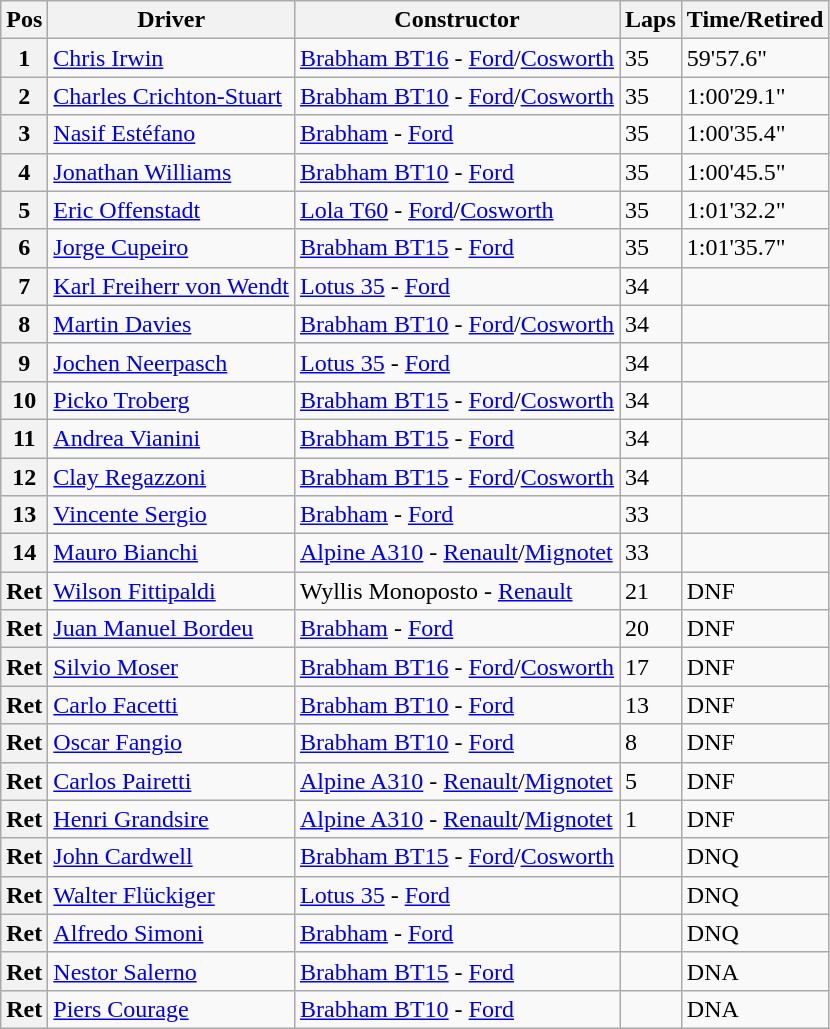<table class="wikitable">
<tr>
<th>Pos</th>
<th>Driver</th>
<th>Constructor</th>
<th>Laps</th>
<th>Time/Retired</th>
</tr>
<tr>
<th>1</th>
<td> <a href='#'>Chris Irwin</a></td>
<td><a href='#'>Brabham BT16</a> - <a href='#'>Ford</a>/<a href='#'>Cosworth</a></td>
<td>35</td>
<td>59'57.6"</td>
</tr>
<tr>
<th>2</th>
<td> <a href='#'>Charles Crichton-Stuart</a></td>
<td><a href='#'>Brabham BT10</a> - <a href='#'>Ford</a>/<a href='#'>Cosworth</a></td>
<td>35</td>
<td>1:00'29.1"</td>
</tr>
<tr>
<th>3</th>
<td> <a href='#'>Nasif Estéfano</a></td>
<td><a href='#'>Brabham</a> - <a href='#'>Ford</a></td>
<td>35</td>
<td>1:00'35.4"</td>
</tr>
<tr>
<th>4</th>
<td> <a href='#'>Jonathan Williams</a></td>
<td><a href='#'>Brabham BT10</a> - <a href='#'>Ford</a></td>
<td>35</td>
<td>1:00'45.5"</td>
</tr>
<tr>
<th>5</th>
<td> <a href='#'>Eric Offenstadt</a></td>
<td><a href='#'>Lola T60</a> - <a href='#'>Ford</a>/<a href='#'>Cosworth</a></td>
<td>35</td>
<td>1:01'32.2"</td>
</tr>
<tr>
<th>6</th>
<td> <a href='#'>Jorge Cupeiro</a></td>
<td><a href='#'>Brabham BT15</a> - <a href='#'>Ford</a></td>
<td>35</td>
<td>1:01'35.7"</td>
</tr>
<tr>
<th>7</th>
<td> <a href='#'>Karl Freiherr von Wendt</a></td>
<td><a href='#'>Lotus 35</a> - <a href='#'>Ford</a></td>
<td>34</td>
<td></td>
</tr>
<tr>
<th>8</th>
<td> <a href='#'>Martin Davies</a></td>
<td><a href='#'>Brabham BT10</a> - <a href='#'>Ford</a>/<a href='#'>Cosworth</a></td>
<td>34</td>
<td></td>
</tr>
<tr>
<th>9</th>
<td> <a href='#'>Jochen Neerpasch</a></td>
<td><a href='#'>Lotus 35</a> - <a href='#'>Ford</a></td>
<td>34</td>
<td></td>
</tr>
<tr>
<th>10</th>
<td> <a href='#'>Picko Troberg</a></td>
<td><a href='#'>Brabham BT15</a> - <a href='#'>Ford</a>/<a href='#'>Cosworth</a></td>
<td>34</td>
<td></td>
</tr>
<tr>
<th>11</th>
<td> <a href='#'>Andrea Vianini</a></td>
<td><a href='#'>Brabham BT15</a> - <a href='#'>Ford</a></td>
<td>34</td>
<td></td>
</tr>
<tr>
<th>12</th>
<td> <a href='#'>Clay Regazzoni</a></td>
<td><a href='#'>Brabham BT15</a> - <a href='#'>Ford</a>/<a href='#'>Cosworth</a></td>
<td>34</td>
<td></td>
</tr>
<tr>
<th>13</th>
<td> <a href='#'>Vincente Sergio</a></td>
<td><a href='#'>Brabham</a> - <a href='#'>Ford</a></td>
<td>33</td>
<td></td>
</tr>
<tr>
<th>14</th>
<td> <a href='#'>Mauro Bianchi</a></td>
<td><a href='#'>Alpine A310</a> - <a href='#'>Renault</a>/<a href='#'>Mignotet</a></td>
<td>33</td>
<td></td>
</tr>
<tr>
<th>Ret</th>
<td> <a href='#'>Wilson Fittipaldi</a></td>
<td>Wyllis Monoposto - <a href='#'>Renault</a></td>
<td>21</td>
<td>DNF</td>
</tr>
<tr>
<th>Ret</th>
<td> <a href='#'>Juan Manuel Bordeu</a></td>
<td><a href='#'>Brabham</a> - <a href='#'>Ford</a></td>
<td>20</td>
<td>DNF</td>
</tr>
<tr>
<th>Ret</th>
<td> <a href='#'>Silvio Moser</a></td>
<td><a href='#'>Brabham BT16</a> - <a href='#'>Ford</a>/<a href='#'>Cosworth</a></td>
<td>17</td>
<td>DNF</td>
</tr>
<tr>
<th>Ret</th>
<td> <a href='#'>Carlo Facetti</a></td>
<td><a href='#'>Brabham BT10</a> - <a href='#'>Ford</a></td>
<td>13</td>
<td>DNF</td>
</tr>
<tr>
<th>Ret</th>
<td> <a href='#'>Oscar Fangio</a></td>
<td><a href='#'>Brabham BT10</a> - <a href='#'>Ford</a></td>
<td>8</td>
<td>DNF</td>
</tr>
<tr>
<th>Ret</th>
<td> <a href='#'>Carlos Pairetti</a></td>
<td><a href='#'>Alpine A310</a> - <a href='#'>Renault</a>/<a href='#'>Mignotet</a></td>
<td>5</td>
<td>DNF</td>
</tr>
<tr>
<th>Ret</th>
<td> <a href='#'>Henri Grandsire</a></td>
<td><a href='#'>Alpine A310</a> - <a href='#'>Renault</a>/<a href='#'>Mignotet</a></td>
<td>1</td>
<td>DNF</td>
</tr>
<tr>
<th>Ret</th>
<td> <a href='#'>John Cardwell</a></td>
<td><a href='#'>Brabham BT15</a> - <a href='#'>Ford</a>/<a href='#'>Cosworth</a></td>
<td></td>
<td>DNQ</td>
</tr>
<tr>
<th>Ret</th>
<td> <a href='#'>Walter Flückiger</a></td>
<td><a href='#'>Lotus 35</a> - <a href='#'>Ford</a></td>
<td></td>
<td>DNQ</td>
</tr>
<tr>
<th>Ret</th>
<td> <a href='#'>Alfredo Simoni</a></td>
<td><a href='#'>Brabham</a> - <a href='#'>Ford</a></td>
<td></td>
<td>DNQ</td>
</tr>
<tr>
<th>Ret</th>
<td> <a href='#'>Nestor Salerno</a></td>
<td><a href='#'>Brabham BT15</a> - <a href='#'>Ford</a></td>
<td></td>
<td>DNA</td>
</tr>
<tr>
<th>Ret</th>
<td> <a href='#'>Piers Courage</a></td>
<td><a href='#'>Brabham BT10</a> - <a href='#'>Ford</a></td>
<td></td>
<td>DNA</td>
</tr>
</table>
